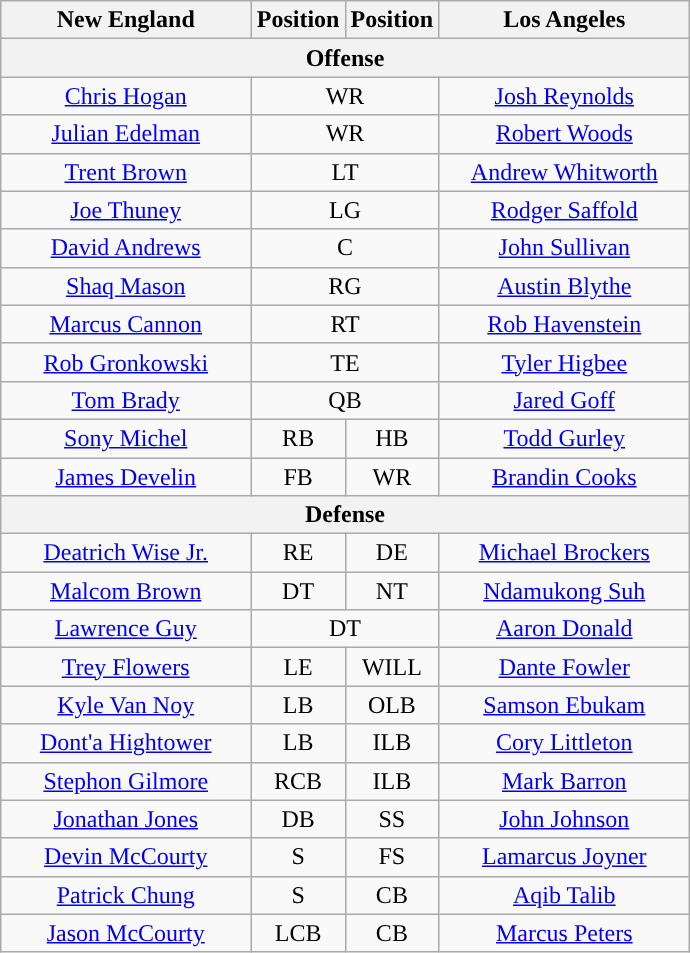<table class="wikitable" style="text-align:center;margin:1em auto;">
<tr>
<th style="width:160px;">New England</th>
<th>Position</th>
<th>Position</th>
<th style="width:160px;">Los Angeles</th>
</tr>
<tr>
<th colspan="4">Offense</th>
</tr>
<tr>
<td><a href='#'>Chris Hogan</a></td>
<td colspan="2">WR</td>
<td><a href='#'>Josh Reynolds</a></td>
</tr>
<tr>
<td><a href='#'>Julian Edelman</a></td>
<td colspan="2">WR</td>
<td><a href='#'>Robert Woods</a></td>
</tr>
<tr>
<td><a href='#'>Trent Brown</a></td>
<td colspan="2">LT</td>
<td><a href='#'>Andrew Whitworth</a></td>
</tr>
<tr>
<td><a href='#'>Joe Thuney</a></td>
<td colspan="2">LG</td>
<td><a href='#'>Rodger Saffold</a></td>
</tr>
<tr>
<td><a href='#'>David Andrews</a></td>
<td colspan="2">C</td>
<td><a href='#'>John Sullivan</a></td>
</tr>
<tr>
<td><a href='#'>Shaq Mason</a></td>
<td colspan="2">RG</td>
<td><a href='#'>Austin Blythe</a></td>
</tr>
<tr>
<td><a href='#'>Marcus Cannon</a></td>
<td colspan="2">RT</td>
<td><a href='#'>Rob Havenstein</a></td>
</tr>
<tr>
<td><a href='#'>Rob Gronkowski</a></td>
<td colspan="2">TE</td>
<td><a href='#'>Tyler Higbee</a></td>
</tr>
<tr>
<td><a href='#'>Tom Brady</a></td>
<td colspan="2">QB</td>
<td><a href='#'>Jared Goff</a></td>
</tr>
<tr>
<td><a href='#'>Sony Michel</a></td>
<td>RB</td>
<td>HB</td>
<td><a href='#'>Todd Gurley</a></td>
</tr>
<tr>
<td><a href='#'>James Develin</a></td>
<td>FB</td>
<td>WR</td>
<td><a href='#'>Brandin Cooks</a></td>
</tr>
<tr>
<th colspan="4">Defense</th>
</tr>
<tr>
<td><a href='#'>Deatrich Wise Jr.</a></td>
<td>RE</td>
<td>DE</td>
<td><a href='#'>Michael Brockers</a></td>
</tr>
<tr>
<td><a href='#'>Malcom Brown</a></td>
<td>DT</td>
<td>NT</td>
<td><a href='#'>Ndamukong Suh</a></td>
</tr>
<tr>
<td><a href='#'>Lawrence Guy</a></td>
<td colspan="2">DT</td>
<td><a href='#'>Aaron Donald</a></td>
</tr>
<tr>
<td><a href='#'>Trey Flowers</a></td>
<td>LE</td>
<td>WILL</td>
<td><a href='#'>Dante Fowler</a></td>
</tr>
<tr>
<td><a href='#'>Kyle Van Noy</a></td>
<td>LB</td>
<td>OLB</td>
<td><a href='#'>Samson Ebukam</a></td>
</tr>
<tr>
<td><a href='#'>Dont'a Hightower</a></td>
<td>LB</td>
<td>ILB</td>
<td><a href='#'>Cory Littleton</a></td>
</tr>
<tr>
<td><a href='#'>Stephon Gilmore</a></td>
<td>RCB</td>
<td>ILB</td>
<td><a href='#'>Mark Barron</a></td>
</tr>
<tr>
<td><a href='#'>Jonathan Jones</a></td>
<td>DB</td>
<td>SS</td>
<td><a href='#'>John Johnson</a></td>
</tr>
<tr>
<td><a href='#'>Devin McCourty</a></td>
<td>S</td>
<td>FS</td>
<td><a href='#'>Lamarcus Joyner</a></td>
</tr>
<tr>
<td><a href='#'>Patrick Chung</a></td>
<td>S</td>
<td>CB</td>
<td><a href='#'>Aqib Talib</a></td>
</tr>
<tr>
<td><a href='#'>Jason McCourty</a></td>
<td>LCB</td>
<td>CB</td>
<td><a href='#'>Marcus Peters</a></td>
</tr>
</table>
